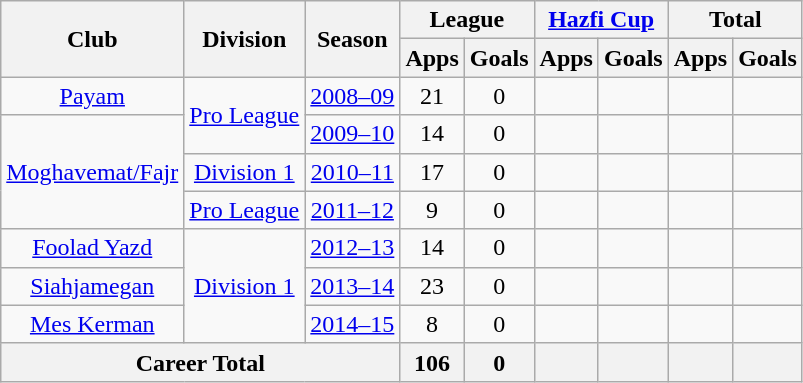<table class="wikitable" style="text-align: center;">
<tr>
<th rowspan="2">Club</th>
<th rowspan="2">Division</th>
<th rowspan="2">Season</th>
<th colspan="2">League</th>
<th colspan="2"><a href='#'>Hazfi Cup</a></th>
<th colspan="2">Total</th>
</tr>
<tr>
<th>Apps</th>
<th>Goals</th>
<th>Apps</th>
<th>Goals</th>
<th>Apps</th>
<th>Goals</th>
</tr>
<tr>
<td><a href='#'>Payam</a></td>
<td rowspan="2"><a href='#'>Pro League</a></td>
<td><a href='#'>2008–09</a></td>
<td>21</td>
<td>0</td>
<td></td>
<td></td>
<td></td>
<td></td>
</tr>
<tr>
<td rowspan="3"><a href='#'>Moghavemat/Fajr</a></td>
<td><a href='#'>2009–10</a></td>
<td>14</td>
<td>0</td>
<td></td>
<td></td>
<td></td>
<td></td>
</tr>
<tr>
<td><a href='#'>Division 1</a></td>
<td><a href='#'>2010–11</a></td>
<td>17</td>
<td>0</td>
<td></td>
<td></td>
<td></td>
<td></td>
</tr>
<tr>
<td><a href='#'>Pro League</a></td>
<td><a href='#'>2011–12</a></td>
<td>9</td>
<td>0</td>
<td></td>
<td></td>
<td></td>
<td></td>
</tr>
<tr>
<td><a href='#'>Foolad Yazd</a></td>
<td rowspan="3"><a href='#'>Division 1</a></td>
<td><a href='#'>2012–13</a></td>
<td>14</td>
<td>0</td>
<td></td>
<td></td>
<td></td>
<td></td>
</tr>
<tr>
<td><a href='#'>Siahjamegan</a></td>
<td><a href='#'>2013–14</a></td>
<td>23</td>
<td>0</td>
<td></td>
<td></td>
<td></td>
<td></td>
</tr>
<tr>
<td><a href='#'>Mes Kerman</a></td>
<td><a href='#'>2014–15</a></td>
<td>8</td>
<td>0</td>
<td></td>
<td></td>
<td></td>
<td></td>
</tr>
<tr>
<th colspan=3>Career Total</th>
<th>106</th>
<th>0</th>
<th></th>
<th></th>
<th></th>
<th></th>
</tr>
</table>
